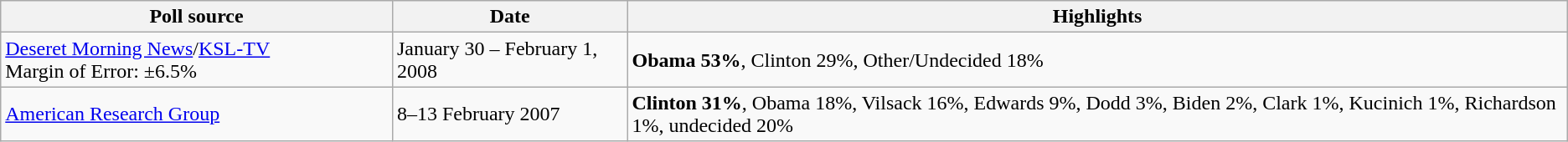<table class="wikitable sortable">
<tr>
<th width="25%">Poll source</th>
<th width="15%">Date</th>
<th width="60%">Highlights</th>
</tr>
<tr>
<td><a href='#'>Deseret Morning News</a>/<a href='#'>KSL-TV</a><br>Margin of Error: ±6.5%</td>
<td>January 30 – February 1, 2008</td>
<td><strong>Obama 53%</strong>, Clinton 29%, Other/Undecided 18%</td>
</tr>
<tr>
<td><a href='#'>American Research Group</a></td>
<td>8–13 February 2007</td>
<td><strong>Clinton 31%</strong>, Obama 18%, Vilsack 16%, Edwards 9%, Dodd 3%, Biden 2%, Clark 1%, Kucinich 1%, Richardson 1%, undecided 20%</td>
</tr>
</table>
